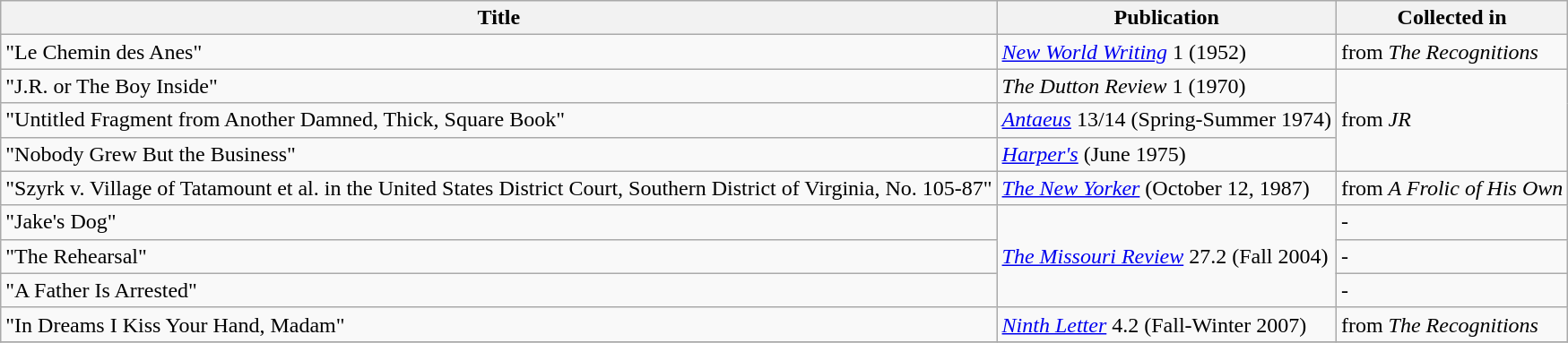<table class="wikitable">
<tr>
<th>Title</th>
<th>Publication</th>
<th>Collected in</th>
</tr>
<tr>
<td>"Le Chemin des Anes"</td>
<td><em><a href='#'>New World Writing</a></em> 1 (1952)</td>
<td>from <em>The Recognitions</em></td>
</tr>
<tr>
<td>"J.R. or The Boy Inside"</td>
<td><em>The Dutton Review</em> 1 (1970)</td>
<td rowspan=3>from <em>JR</em></td>
</tr>
<tr>
<td>"Untitled Fragment from Another Damned, Thick, Square Book"</td>
<td><em><a href='#'>Antaeus</a></em> 13/14 (Spring-Summer 1974)</td>
</tr>
<tr>
<td>"Nobody Grew But the Business"</td>
<td><em><a href='#'>Harper's</a></em> (June 1975)</td>
</tr>
<tr>
<td>"Szyrk v. Village of Tatamount et al. in the United States District Court, Southern District of Virginia, No. 105-87"</td>
<td><em><a href='#'>The New Yorker</a></em> (October 12, 1987)</td>
<td>from <em>A Frolic of His Own</em></td>
</tr>
<tr>
<td>"Jake's Dog"</td>
<td rowspan=3><em><a href='#'>The Missouri Review</a></em> 27.2 (Fall 2004)</td>
<td>-</td>
</tr>
<tr>
<td>"The Rehearsal"</td>
<td>-</td>
</tr>
<tr>
<td>"A Father Is Arrested"</td>
<td>-</td>
</tr>
<tr>
<td>"In Dreams I Kiss Your Hand, Madam"</td>
<td><em><a href='#'>Ninth Letter</a></em> 4.2 (Fall-Winter 2007)</td>
<td>from <em>The Recognitions</em></td>
</tr>
<tr>
</tr>
</table>
